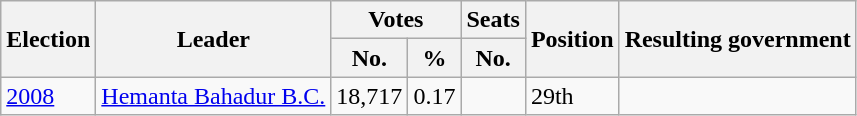<table class="wikitable">
<tr>
<th rowspan="2">Election</th>
<th rowspan="2">Leader</th>
<th colspan="2">Votes</th>
<th>Seats</th>
<th rowspan="2">Position</th>
<th rowspan="2">Resulting government</th>
</tr>
<tr>
<th>No.</th>
<th>%</th>
<th>No.</th>
</tr>
<tr>
<td><a href='#'>2008</a></td>
<td><a href='#'>Hemanta Bahadur B.C.</a></td>
<td>18,717</td>
<td>0.17</td>
<td style="text-align:center;"></td>
<td>29th</td>
<td></td>
</tr>
</table>
